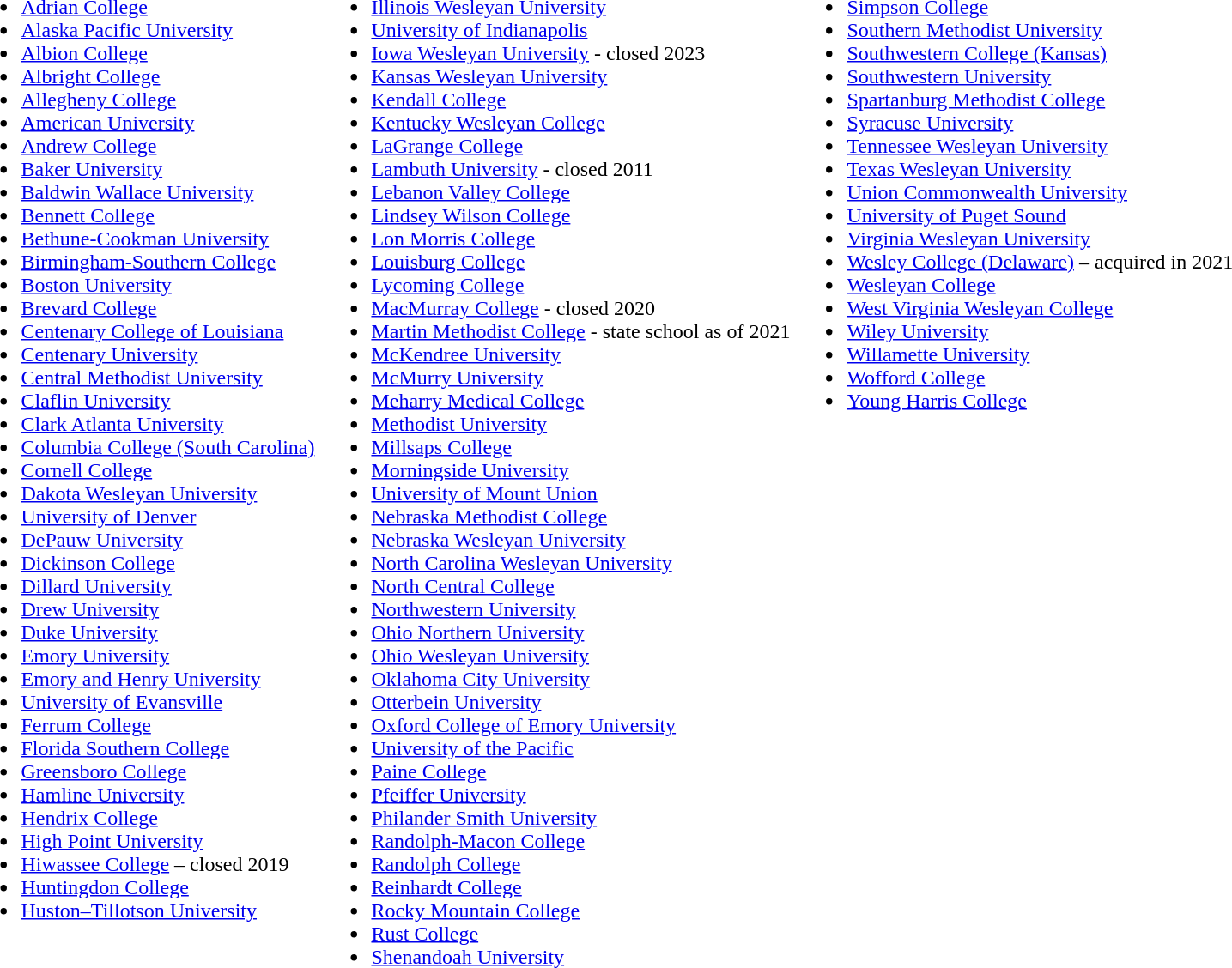<table>
<tr>
<td valign="top"><br><ul><li><a href='#'>Adrian College</a></li><li><a href='#'>Alaska Pacific University</a></li><li><a href='#'>Albion College</a></li><li><a href='#'>Albright College</a></li><li><a href='#'>Allegheny College</a></li><li><a href='#'>American University</a></li><li><a href='#'>Andrew College</a></li><li><a href='#'>Baker University</a></li><li><a href='#'>Baldwin Wallace University</a></li><li><a href='#'>Bennett College</a></li><li><a href='#'>Bethune-Cookman University</a></li><li><a href='#'>Birmingham-Southern College</a></li><li><a href='#'>Boston University</a></li><li><a href='#'>Brevard College</a></li><li><a href='#'>Centenary College of Louisiana</a></li><li><a href='#'>Centenary University</a></li><li><a href='#'>Central Methodist University</a></li><li><a href='#'>Claflin University</a></li><li><a href='#'>Clark Atlanta University</a></li><li><a href='#'>Columbia College (South Carolina)</a></li><li><a href='#'>Cornell College</a></li><li><a href='#'>Dakota Wesleyan University</a></li><li><a href='#'>University of Denver</a></li><li><a href='#'>DePauw University</a></li><li><a href='#'>Dickinson College</a></li><li><a href='#'>Dillard University</a></li><li><a href='#'>Drew University</a></li><li><a href='#'>Duke University</a></li><li><a href='#'>Emory University</a></li><li><a href='#'>Emory and Henry University</a></li><li><a href='#'>University of Evansville</a></li><li><a href='#'>Ferrum College</a></li><li><a href='#'>Florida Southern College</a></li><li><a href='#'>Greensboro College</a></li><li><a href='#'>Hamline University</a></li><li><a href='#'>Hendrix College</a></li><li><a href='#'>High Point University</a></li><li><a href='#'>Hiwassee College</a> – closed 2019</li><li><a href='#'>Huntingdon College</a></li><li><a href='#'>Huston–Tillotson University</a></li></ul></td>
<td valign="top"><br><ul><li><a href='#'>Illinois Wesleyan University</a></li><li><a href='#'>University of Indianapolis</a></li><li><a href='#'>Iowa Wesleyan University</a> - closed 2023</li><li><a href='#'>Kansas Wesleyan University</a></li><li><a href='#'>Kendall College</a></li><li><a href='#'>Kentucky Wesleyan College</a></li><li><a href='#'>LaGrange College</a></li><li><a href='#'>Lambuth University</a> - closed 2011</li><li><a href='#'>Lebanon Valley College</a></li><li><a href='#'>Lindsey Wilson College</a></li><li><a href='#'>Lon Morris College</a></li><li><a href='#'>Louisburg College</a></li><li><a href='#'>Lycoming College</a></li><li><a href='#'>MacMurray College</a> - closed 2020</li><li><a href='#'>Martin Methodist College</a> - state school as of 2021</li><li><a href='#'>McKendree University</a></li><li><a href='#'>McMurry University</a></li><li><a href='#'>Meharry Medical College</a></li><li><a href='#'>Methodist University</a></li><li><a href='#'>Millsaps College</a></li><li><a href='#'>Morningside University</a></li><li><a href='#'>University of Mount Union</a></li><li><a href='#'>Nebraska Methodist College</a></li><li><a href='#'>Nebraska Wesleyan University</a></li><li><a href='#'>North Carolina Wesleyan University</a></li><li><a href='#'>North Central College</a></li><li><a href='#'>Northwestern University</a></li><li><a href='#'>Ohio Northern University</a></li><li><a href='#'>Ohio Wesleyan University</a></li><li><a href='#'>Oklahoma City University</a></li><li><a href='#'>Otterbein University</a></li><li><a href='#'>Oxford College of Emory University</a></li><li><a href='#'>University of the Pacific</a></li><li><a href='#'>Paine College</a></li><li><a href='#'>Pfeiffer University</a></li><li><a href='#'>Philander Smith University</a></li><li><a href='#'>Randolph-Macon College</a></li><li><a href='#'>Randolph College</a></li><li><a href='#'>Reinhardt College</a></li><li><a href='#'>Rocky Mountain College</a></li><li><a href='#'>Rust College</a></li><li><a href='#'>Shenandoah University</a></li></ul></td>
<td valign="top"><br><ul><li><a href='#'>Simpson College</a></li><li><a href='#'>Southern Methodist University</a></li><li><a href='#'>Southwestern College (Kansas)</a></li><li><a href='#'>Southwestern University</a></li><li><a href='#'>Spartanburg Methodist College</a></li><li><a href='#'>Syracuse University</a></li><li><a href='#'>Tennessee Wesleyan University</a></li><li><a href='#'>Texas Wesleyan University</a></li><li><a href='#'>Union Commonwealth University</a></li><li><a href='#'>University of Puget Sound</a></li><li><a href='#'>Virginia Wesleyan University</a></li><li><a href='#'>Wesley College (Delaware)</a> – acquired in 2021</li><li><a href='#'>Wesleyan College</a></li><li><a href='#'>West Virginia Wesleyan College</a></li><li><a href='#'>Wiley University</a></li><li><a href='#'>Willamette University</a></li><li><a href='#'>Wofford College</a></li><li><a href='#'>Young Harris College</a></li></ul></td>
</tr>
</table>
